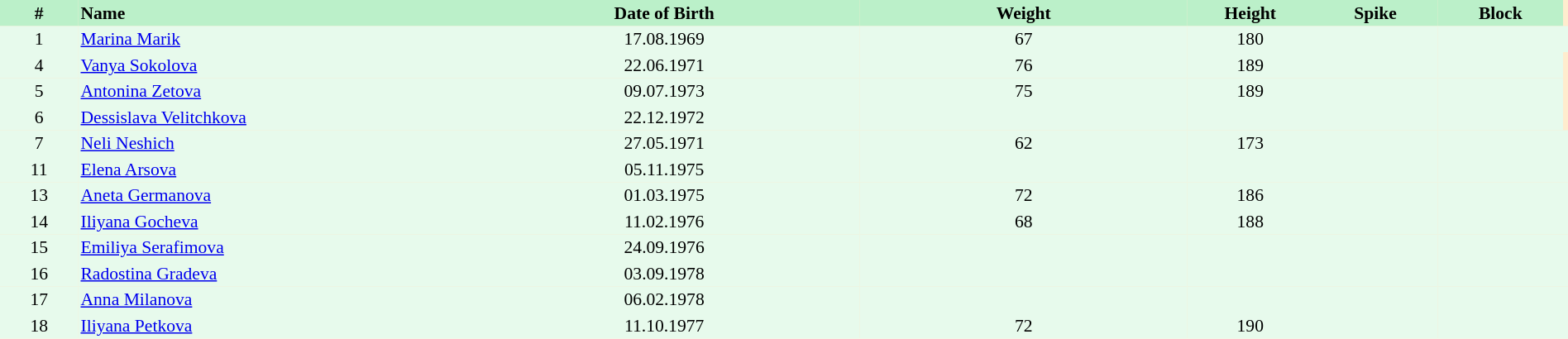<table border=0 cellpadding=2 cellspacing=0  |- bgcolor=#FFECCE style="text-align:center; font-size:90%;" width=100%>
<tr bgcolor=#BBF0C9>
<th width=5%>#</th>
<th width=25% align=left>Name</th>
<th width=25%>Date of Birth</th>
<th width=21%>Weight</th>
<th width=8%>Height</th>
<th width=8%>Spike</th>
<th width=8%>Block</th>
</tr>
<tr bgcolor=#E7FAEC>
<td>1</td>
<td align=left><a href='#'>Marina Marik</a></td>
<td>17.08.1969</td>
<td>67</td>
<td>180</td>
<td></td>
<td></td>
<td></td>
</tr>
<tr bgcolor=#E7FAEC>
<td>4</td>
<td align=left><a href='#'>Vanya Sokolova</a></td>
<td>22.06.1971</td>
<td>76</td>
<td>189</td>
<td></td>
<td></td>
</tr>
<tr bgcolor=#E7FAEC>
<td>5</td>
<td align=left><a href='#'>Antonina Zetova</a></td>
<td>09.07.1973</td>
<td>75</td>
<td>189</td>
<td></td>
<td></td>
</tr>
<tr bgcolor=#E7FAEC>
<td>6</td>
<td align=left><a href='#'>Dessislava Velitchkova</a></td>
<td>22.12.1972</td>
<td></td>
<td></td>
<td></td>
<td></td>
</tr>
<tr bgcolor=#E7FAEC>
<td>7</td>
<td align=left><a href='#'>Neli Neshich</a></td>
<td>27.05.1971</td>
<td>62</td>
<td>173</td>
<td></td>
<td></td>
<td></td>
</tr>
<tr bgcolor=#E7FAEC>
<td>11</td>
<td align=left><a href='#'>Elena Arsova</a></td>
<td>05.11.1975</td>
<td></td>
<td></td>
<td></td>
<td></td>
<td></td>
</tr>
<tr bgcolor=#E7FAEC>
<td>13</td>
<td align=left><a href='#'>Aneta Germanova</a></td>
<td>01.03.1975</td>
<td>72</td>
<td>186</td>
<td></td>
<td></td>
<td></td>
</tr>
<tr bgcolor=#E7FAEC>
<td>14</td>
<td align=left><a href='#'>Iliyana Gocheva</a></td>
<td>11.02.1976</td>
<td>68</td>
<td>188</td>
<td></td>
<td></td>
<td></td>
</tr>
<tr bgcolor=#E7FAEC>
<td>15</td>
<td align=left><a href='#'>Emiliya Serafimova</a></td>
<td>24.09.1976</td>
<td></td>
<td></td>
<td></td>
<td></td>
<td></td>
</tr>
<tr bgcolor=#E7FAEC>
<td>16</td>
<td align=left><a href='#'>Radostina Gradeva</a></td>
<td>03.09.1978</td>
<td></td>
<td></td>
<td></td>
<td></td>
<td></td>
</tr>
<tr bgcolor=#E7FAEC>
<td>17</td>
<td align=left><a href='#'>Anna Milanova</a></td>
<td>06.02.1978</td>
<td></td>
<td></td>
<td></td>
<td></td>
<td></td>
</tr>
<tr bgcolor=#E7FAEC>
<td>18</td>
<td align=left><a href='#'>Iliyana Petkova</a></td>
<td>11.10.1977</td>
<td>72</td>
<td>190</td>
<td></td>
<td></td>
<td></td>
</tr>
</table>
